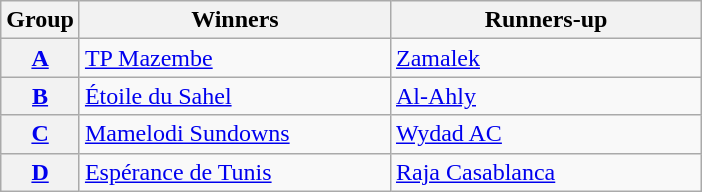<table class="wikitable">
<tr>
<th>Group</th>
<th width=200>Winners</th>
<th width=200>Runners-up</th>
</tr>
<tr>
<th><a href='#'>A</a></th>
<td> <a href='#'>TP Mazembe</a></td>
<td> <a href='#'>Zamalek</a></td>
</tr>
<tr>
<th><a href='#'>B</a></th>
<td> <a href='#'>Étoile du Sahel</a></td>
<td> <a href='#'>Al-Ahly</a></td>
</tr>
<tr>
<th><a href='#'>C</a></th>
<td> <a href='#'>Mamelodi Sundowns</a></td>
<td> <a href='#'>Wydad AC</a></td>
</tr>
<tr>
<th><a href='#'>D</a></th>
<td> <a href='#'>Espérance de Tunis</a></td>
<td> <a href='#'>Raja Casablanca</a></td>
</tr>
</table>
